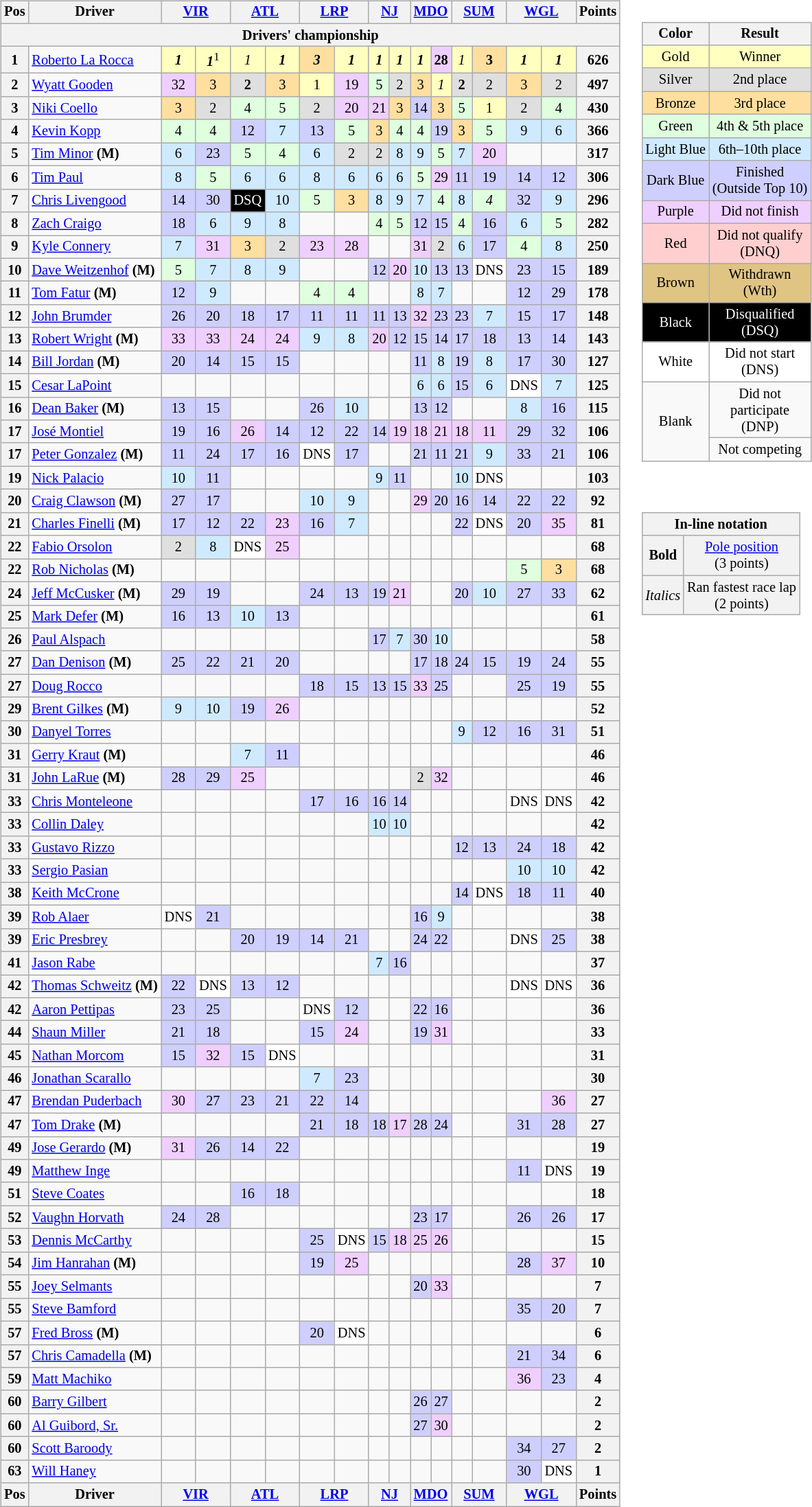<table>
<tr>
<td valign="top"><br><table class="wikitable" style="font-size:85%; text-align: center;">
<tr valign="top">
<th valign="middle">Pos</th>
<th valign="middle">Driver</th>
<th colspan=2><a href='#'>VIR</a></th>
<th colspan=2><a href='#'>ATL</a></th>
<th colspan=2><a href='#'>LRP</a></th>
<th colspan=2><a href='#'>NJ</a></th>
<th colspan=2><a href='#'>MDO</a></th>
<th colspan=2><a href='#'>SUM</a></th>
<th colspan=2><a href='#'>WGL</a></th>
<th valign="middle">Points</th>
</tr>
<tr>
<th colspan=17>Drivers' championship</th>
</tr>
<tr>
<th>1</th>
<td align="left"> <a href='#'>Roberto La Rocca</a></td>
<td style="background:#FFFFBF;"><strong><em>1</em></strong></td>
<td style="background:#FFFFBF;"><strong><em>1</em></strong><sup>1</sup></td>
<td style="background:#FFFFBF;"><em>1</em></td>
<td style="background:#FFFFBF;"><strong><em>1</em></strong></td>
<td style="background:#FFDF9F;"><strong><em>3</em></strong></td>
<td style="background:#FFFFBF;"><strong><em>1</em></strong></td>
<td style="background:#FFFFBF;"><strong><em>1</em></strong></td>
<td style="background:#FFFFBF;"><strong><em>1</em></strong></td>
<td style="background:#FFFFBF;"><strong><em>1</em></strong></td>
<td style="background:#EFCFFF;"><strong>28</strong></td>
<td style="background:#FFFFBF;"><em>1</em></td>
<td style="background:#FFDF9F;"><strong>3</strong></td>
<td style="background:#FFFFBF;"><strong><em>1</em></strong></td>
<td style="background:#FFFFBF;"><strong><em>1</em></strong></td>
<th>626</th>
</tr>
<tr>
<th>2</th>
<td align="left"> <a href='#'>Wyatt Gooden</a></td>
<td style="background:#EFCFFF;">32</td>
<td style="background:#FFDF9F;">3</td>
<td style="background:#DFDFDF;"><strong>2</strong></td>
<td style="background:#FFDF9F;">3</td>
<td style="background:#FFFFBF;">1</td>
<td style="background:#EFCFFF;">19</td>
<td style="background:#DFFFDF;">5</td>
<td style="background:#DFDFDF;">2</td>
<td style="background:#FFDF9F;">3</td>
<td style="background:#FFFFBF;"><em>1</em></td>
<td style="background:#DFDFDF;"><strong>2</strong></td>
<td style="background:#DFDFDF;">2</td>
<td style="background:#FFDF9F;">3</td>
<td style="background:#DFDFDF;">2</td>
<th>497</th>
</tr>
<tr>
<th>3</th>
<td align="left"> <a href='#'>Niki Coello</a></td>
<td style="background:#FFDF9F;">3</td>
<td style="background:#DFDFDF;">2</td>
<td style="background:#DFFFDF;">4</td>
<td style="background:#DFFFDF;">5</td>
<td style="background:#DFDFDF;">2</td>
<td style="background:#EFCFFF;">20</td>
<td style="background:#EFCFFF;">21</td>
<td style="background:#FFDF9F;">3</td>
<td style="background:#CFCFFF;">14</td>
<td style="background:#FFDF9F;">3</td>
<td style="background:#DFFFDF;">5</td>
<td style="background:#FFFFBF;">1</td>
<td style="background:#DFDFDF;">2</td>
<td style="background:#DFFFDF;">4</td>
<th>430</th>
</tr>
<tr>
<th>4</th>
<td align="left"> <a href='#'>Kevin Kopp</a></td>
<td style="background:#DFFFDF;">4</td>
<td style="background:#DFFFDF;">4</td>
<td style="background:#CFCFFF;">12</td>
<td style="background:#CFEAFF;">7</td>
<td style="background:#CFCFFF;">13</td>
<td style="background:#DFFFDF;">5</td>
<td style="background:#FFDF9F;">3</td>
<td style="background:#DFFFDF;">4</td>
<td style="background:#DFFFDF;">4</td>
<td style="background:#CFCFFF;">19</td>
<td style="background:#FFDF9F;">3</td>
<td style="background:#DFFFDF;">5</td>
<td style="background:#CFEAFF;">9</td>
<td style="background:#CFEAFF;">6</td>
<th>366</th>
</tr>
<tr>
<th>5</th>
<td align="left"> <a href='#'>Tim Minor</a> <strong>(M)</strong></td>
<td style="background:#CFEAFF;">6</td>
<td style="background:#CFCFFF;">23</td>
<td style="background:#DFFFDF;">5</td>
<td style="background:#DFFFDF;">4</td>
<td style="background:#CFEAFF;">6</td>
<td style="background:#DFDFDF;">2</td>
<td style="background:#DFDFDF;">2</td>
<td style="background:#CFEAFF;">8</td>
<td style="background:#CFEAFF;">9</td>
<td style="background:#DFFFDF;">5</td>
<td style="background:#CFEAFF;">7</td>
<td style="background:#EFCFFF;">20</td>
<td></td>
<td></td>
<th>317</th>
</tr>
<tr>
<th>6</th>
<td align="left"> <a href='#'>Tim Paul</a></td>
<td style="background:#CFEAFF;">8</td>
<td style="background:#DFFFDF;">5</td>
<td style="background:#CFEAFF;">6</td>
<td style="background:#CFEAFF;">6</td>
<td style="background:#CFEAFF;">8</td>
<td style="background:#CFEAFF;">6</td>
<td style="background:#CFEAFF;">6</td>
<td style="background:#CFEAFF;">6</td>
<td style="background:#DFFFDF;">5</td>
<td style="background:#EFCFFF;">29</td>
<td style="background:#CFCFFF;">11</td>
<td style="background:#CFCFFF;">19</td>
<td style="background:#CFCFFF;">14</td>
<td style="background:#CFCFFF;">12</td>
<th>306</th>
</tr>
<tr>
<th>7</th>
<td align="left"> <a href='#'>Chris Livengood</a></td>
<td style="background:#CFCFFF;">14</td>
<td style="background:#CFCFFF;">30</td>
<td style="background:#000000; color:white">DSQ</td>
<td style="background:#CFEAFF;">10</td>
<td style="background:#DFFFDF;">5</td>
<td style="background:#FFDF9F;">3</td>
<td style="background:#CFEAFF;">8</td>
<td style="background:#CFEAFF;">9</td>
<td style="background:#CFEAFF;">7</td>
<td style="background:#DFFFDF;">4</td>
<td style="background:#CFEAFF;">8</td>
<td style="background:#DFFFDF;"><em>4</em></td>
<td style="background:#CFCFFF;">32</td>
<td style="background:#CFEAFF;">9</td>
<th>296</th>
</tr>
<tr>
<th>8</th>
<td align="left"> <a href='#'>Zach Craigo</a></td>
<td style="background:#CFCFFF;">18</td>
<td style="background:#CFEAFF;">6</td>
<td style="background:#CFEAFF;">9</td>
<td style="background:#CFEAFF;">8</td>
<td></td>
<td></td>
<td style="background:#DFFFDF;">4</td>
<td style="background:#DFFFDF;">5</td>
<td style="background:#CFCFFF;">12</td>
<td style="background:#CFCFFF;">15</td>
<td style="background:#DFFFDF;">4</td>
<td style="background:#CFCFFF;">16</td>
<td style="background:#CFEAFF;">6</td>
<td style="background:#DFFFDF;">5</td>
<th>282</th>
</tr>
<tr>
<th>9</th>
<td align="left"> <a href='#'>Kyle Connery</a></td>
<td style="background:#CFEAFF;">7</td>
<td style="background:#EFCFFF;">31</td>
<td style="background:#FFDF9F;">3</td>
<td style="background:#DFDFDF;">2</td>
<td style="background:#EFCFFF;">23</td>
<td style="background:#EFCFFF;">28</td>
<td></td>
<td></td>
<td style="background:#EFCFFF;">31</td>
<td style="background:#DFDFDF;">2</td>
<td style="background:#CFEAFF;">6</td>
<td style="background:#CFCFFF;">17</td>
<td style="background:#DFFFDF;">4</td>
<td style="background:#CFEAFF;">8</td>
<th>250</th>
</tr>
<tr>
<th>10</th>
<td align="left"> <a href='#'>Dave Weitzenhof</a> <strong>(M)</strong></td>
<td style="background:#DFFFDF;">5</td>
<td style="background:#CFEAFF;">7</td>
<td style="background:#CFEAFF;">8</td>
<td style="background:#CFEAFF;">9</td>
<td></td>
<td></td>
<td style="background:#CFCFFF;">12</td>
<td style="background:#EFCFFF;">20</td>
<td style="background:#CFEAFF;">10</td>
<td style="background:#CFCFFF;">13</td>
<td style="background:#CFCFFF;">13</td>
<td style="background:#FFFFFF;">DNS</td>
<td style="background:#CFCFFF;">23</td>
<td style="background:#CFCFFF;">15</td>
<th>189</th>
</tr>
<tr>
<th>11</th>
<td align="left"> <a href='#'>Tom Fatur</a> <strong>(M)</strong></td>
<td style="background:#CFCFFF;">12</td>
<td style="background:#CFEAFF;">9</td>
<td></td>
<td></td>
<td style="background:#DFFFDF;">4</td>
<td style="background:#DFFFDF;">4</td>
<td></td>
<td></td>
<td style="background:#CFEAFF;">8</td>
<td style="background:#CFEAFF;">7</td>
<td></td>
<td></td>
<td style="background:#CFCFFF;">12</td>
<td style="background:#CFCFFF;">29</td>
<th>178</th>
</tr>
<tr>
<th>12</th>
<td align="left"> <a href='#'>John Brumder</a></td>
<td style="background:#CFCFFF;">26</td>
<td style="background:#CFCFFF;">20</td>
<td style="background:#CFCFFF;">18</td>
<td style="background:#CFCFFF;">17</td>
<td style="background:#CFCFFF;">11</td>
<td style="background:#CFCFFF;">11</td>
<td style="background:#CFCFFF;">11</td>
<td style="background:#CFCFFF;">13</td>
<td style="background:#EFCFFF;">32</td>
<td style="background:#CFCFFF;">23</td>
<td style="background:#CFCFFF;">23</td>
<td style="background:#CFEAFF;">7</td>
<td style="background:#CFCFFF;">15</td>
<td style="background:#CFCFFF;">17</td>
<th>148</th>
</tr>
<tr>
<th>13</th>
<td align="left"> <a href='#'>Robert Wright</a> <strong>(M)</strong></td>
<td style="background:#EFCFFF;">33</td>
<td style="background:#EFCFFF;">33</td>
<td style="background:#EFCFFF;">24</td>
<td style="background:#EFCFFF;">24</td>
<td style="background:#CFEAFF;">9</td>
<td style="background:#CFEAFF;">8</td>
<td style="background:#EFCFFF;">20</td>
<td style="background:#CFCFFF;">12</td>
<td style="background:#CFCFFF;">15</td>
<td style="background:#CFCFFF;">14</td>
<td style="background:#CFCFFF;">17</td>
<td style="background:#CFCFFF;">18</td>
<td style="background:#CFCFFF;">13</td>
<td style="background:#CFCFFF;">14</td>
<th>143</th>
</tr>
<tr>
<th>14</th>
<td align="left"> <a href='#'>Bill Jordan</a> <strong>(M)</strong></td>
<td style="background:#CFCFFF;">20</td>
<td style="background:#CFCFFF;">14</td>
<td style="background:#CFCFFF;">15</td>
<td style="background:#CFCFFF;">15</td>
<td></td>
<td></td>
<td></td>
<td></td>
<td style="background:#CFCFFF;">11</td>
<td style="background:#CFEAFF;">8</td>
<td style="background:#CFCFFF;">19</td>
<td style="background:#CFEAFF;">8</td>
<td style="background:#CFCFFF;">17</td>
<td style="background:#CFCFFF;">30</td>
<th>127</th>
</tr>
<tr>
<th>15</th>
<td align="left"> <a href='#'>Cesar LaPoint</a></td>
<td></td>
<td></td>
<td></td>
<td></td>
<td></td>
<td></td>
<td></td>
<td></td>
<td style="background:#CFEAFF;">6</td>
<td style="background:#CFEAFF;">6</td>
<td style="background:#CFCFFF;">15</td>
<td style="background:#CFEAFF;">6</td>
<td style="background:#FFFFFF;">DNS</td>
<td style="background:#CFEAFF;">7</td>
<th>125</th>
</tr>
<tr>
<th>16</th>
<td align="left"> <a href='#'>Dean Baker</a> <strong>(M)</strong></td>
<td style="background:#CFCFFF;">13</td>
<td style="background:#CFCFFF;">15</td>
<td></td>
<td></td>
<td style="background:#CFCFFF;">26</td>
<td style="background:#CFEAFF;">10</td>
<td></td>
<td></td>
<td style="background:#CFCFFF;">13</td>
<td style="background:#CFCFFF;">12</td>
<td></td>
<td></td>
<td style="background:#CFEAFF;">8</td>
<td style="background:#CFCFFF;">16</td>
<th>115</th>
</tr>
<tr>
<th>17</th>
<td align="left"> <a href='#'>José Montiel</a></td>
<td style="background:#CFCFFF;">19</td>
<td style="background:#CFCFFF;">16</td>
<td style="background:#EFCFFF;">26</td>
<td style="background:#CFCFFF;">14</td>
<td style="background:#CFCFFF;">12</td>
<td style="background:#CFCFFF;">22</td>
<td style="background:#CFCFFF;">14</td>
<td style="background:#EFCFFF;">19</td>
<td style="background:#EFCFFF;">18</td>
<td style="background:#EFCFFF;">21</td>
<td style="background:#EFCFFF;">18</td>
<td style="background:#EFCFFF;">11</td>
<td style="background:#CFCFFF;">29</td>
<td style="background:#CFCFFF;">32</td>
<th>106</th>
</tr>
<tr>
<th>17</th>
<td align="left"> <a href='#'>Peter Gonzalez</a> <strong>(M)</strong></td>
<td style="background:#CFCFFF;">11</td>
<td style="background:#CFCFFF;">24</td>
<td style="background:#CFCFFF;">17</td>
<td style="background:#CFCFFF;">16</td>
<td style="background:#FFFFFF;">DNS</td>
<td style="background:#CFCFFF;">17</td>
<td></td>
<td></td>
<td style="background:#CFCFFF;">21</td>
<td style="background:#CFCFFF;">11</td>
<td style="background:#CFCFFF;">21</td>
<td style="background:#CFEAFF;">9</td>
<td style="background:#CFCFFF;">33</td>
<td style="background:#CFCFFF;">21</td>
<th>106</th>
</tr>
<tr>
<th>19</th>
<td align="left"> <a href='#'>Nick Palacio</a></td>
<td style="background:#CFEAFF;">10</td>
<td style="background:#CFCFFF;">11</td>
<td></td>
<td></td>
<td></td>
<td></td>
<td style="background:#CFEAFF;">9</td>
<td style="background:#CFCFFF;">11</td>
<td></td>
<td></td>
<td style="background:#CFEAFF;">10</td>
<td style="background:#FFFFFF;">DNS</td>
<td></td>
<td></td>
<th>103</th>
</tr>
<tr>
<th>20</th>
<td align="left"> <a href='#'>Craig Clawson</a> <strong>(M)</strong></td>
<td style="background:#CFCFFF;">27</td>
<td style="background:#CFCFFF;">17</td>
<td></td>
<td></td>
<td style="background:#CFEAFF;">10</td>
<td style="background:#CFEAFF;">9</td>
<td></td>
<td></td>
<td style="background:#EFCFFF;">29</td>
<td style="background:#CFCFFF;">20</td>
<td style="background:#CFCFFF;">16</td>
<td style="background:#CFCFFF;">14</td>
<td style="background:#CFCFFF;">22</td>
<td style="background:#CFCFFF;">22</td>
<th>92</th>
</tr>
<tr>
<th>21</th>
<td align="left"> <a href='#'>Charles Finelli</a> <strong>(M)</strong></td>
<td style="background:#CFCFFF;">17</td>
<td style="background:#CFCFFF;">12</td>
<td style="background:#CFCFFF;">22</td>
<td style="background:#EFCFFF;">23</td>
<td style="background:#CFCFFF;">16</td>
<td style="background:#CFEAFF;">7</td>
<td></td>
<td></td>
<td></td>
<td></td>
<td style="background:#CFCFFF;">22</td>
<td style="background:#FFFFFF;">DNS</td>
<td style="background:#CFCFFF;">20</td>
<td style="background:#EFCFFF;">35</td>
<th>81</th>
</tr>
<tr>
<th>22</th>
<td align="left"> <a href='#'>Fabio Orsolon</a></td>
<td style="background:#DFDFDF;">2</td>
<td style="background:#CFEAFF;">8</td>
<td style="background:#FFFFFF;">DNS</td>
<td style="background:#EFCFFF;">25</td>
<td></td>
<td></td>
<td></td>
<td></td>
<td></td>
<td></td>
<td></td>
<td></td>
<td></td>
<td></td>
<th>68</th>
</tr>
<tr>
<th>22</th>
<td align="left"> <a href='#'>Rob Nicholas</a> <strong>(M)</strong></td>
<td></td>
<td></td>
<td></td>
<td></td>
<td></td>
<td></td>
<td></td>
<td></td>
<td></td>
<td></td>
<td></td>
<td></td>
<td style="background:#DFFFDF;">5</td>
<td style="background:#FFDF9F;">3</td>
<th>68</th>
</tr>
<tr>
<th>24</th>
<td align="left"> <a href='#'>Jeff McCusker</a> <strong>(M)</strong></td>
<td style="background:#CFCFFF;">29</td>
<td style="background:#CFCFFF;">19</td>
<td></td>
<td></td>
<td style="background:#CFCFFF;">24</td>
<td style="background:#CFCFFF;">13</td>
<td style="background:#CFCFFF;">19</td>
<td style="background:#EFCFFF;">21</td>
<td></td>
<td></td>
<td style="background:#CFCFFF;">20</td>
<td style="background:#CFEAFF;">10</td>
<td style="background:#CFCFFF;">27</td>
<td style="background:#CFCFFF;">33</td>
<th>62</th>
</tr>
<tr>
<th>25</th>
<td align="left"> <a href='#'>Mark Defer</a> <strong>(M)</strong></td>
<td style="background:#CFCFFF;">16</td>
<td style="background:#CFCFFF;">13</td>
<td style="background:#CFEAFF;">10</td>
<td style="background:#CFCFFF;">13</td>
<td></td>
<td></td>
<td></td>
<td></td>
<td></td>
<td></td>
<td></td>
<td></td>
<td></td>
<td></td>
<th>61</th>
</tr>
<tr>
<th>26</th>
<td align="left"> <a href='#'>Paul Alspach</a></td>
<td></td>
<td></td>
<td></td>
<td></td>
<td></td>
<td></td>
<td style="background:#CFCFFF;">17</td>
<td style="background:#CFEAFF;">7</td>
<td style="background:#CFCFFF;">30</td>
<td style="background:#CFEAFF;">10</td>
<td></td>
<td></td>
<td></td>
<td></td>
<th>58</th>
</tr>
<tr>
<th>27</th>
<td align="left"> <a href='#'>Dan Denison</a> <strong>(M)</strong></td>
<td style="background:#CFCFFF;">25</td>
<td style="background:#CFCFFF;">22</td>
<td style="background:#CFCFFF;">21</td>
<td style="background:#CFCFFF;">20</td>
<td></td>
<td></td>
<td></td>
<td></td>
<td style="background:#CFCFFF;">17</td>
<td style="background:#CFCFFF;">18</td>
<td style="background:#CFCFFF;">24</td>
<td style="background:#CFCFFF;">15</td>
<td style="background:#CFCFFF;">19</td>
<td style="background:#CFCFFF;">24</td>
<th>55</th>
</tr>
<tr>
<th>27</th>
<td align="left"> <a href='#'>Doug Rocco</a></td>
<td></td>
<td></td>
<td></td>
<td></td>
<td style="background:#CFCFFF;">18</td>
<td style="background:#CFCFFF;">15</td>
<td style="background:#CFCFFF;">13</td>
<td style="background:#CFCFFF;">15</td>
<td style="background:#EFCFFF;">33</td>
<td style="background:#CFCFFF;">25</td>
<td></td>
<td></td>
<td style="background:#CFCFFF;">25</td>
<td style="background:#CFCFFF;">19</td>
<th>55</th>
</tr>
<tr>
<th>29</th>
<td align="left"> <a href='#'>Brent Gilkes</a> <strong>(M)</strong></td>
<td style="background:#CFEAFF;">9</td>
<td style="background:#CFEAFF;">10</td>
<td style="background:#CFCFFF;">19</td>
<td style="background:#EFCFFF;">26</td>
<td></td>
<td></td>
<td></td>
<td></td>
<td></td>
<td></td>
<td></td>
<td></td>
<td></td>
<td></td>
<th>52</th>
</tr>
<tr>
<th>30</th>
<td align="left"> <a href='#'>Danyel Torres</a></td>
<td></td>
<td></td>
<td></td>
<td></td>
<td></td>
<td></td>
<td></td>
<td></td>
<td></td>
<td></td>
<td style="background:#CFEAFF;">9</td>
<td style="background:#CFCFFF;">12</td>
<td style="background:#CFCFFF;">16</td>
<td style="background:#CFCFFF;">31</td>
<th>51</th>
</tr>
<tr>
<th>31</th>
<td align="left"> <a href='#'>Gerry Kraut</a> <strong>(M)</strong></td>
<td></td>
<td></td>
<td style="background:#CFEAFF;">7</td>
<td style="background:#CFCFFF;">11</td>
<td></td>
<td></td>
<td></td>
<td></td>
<td></td>
<td></td>
<td></td>
<td></td>
<td></td>
<td></td>
<th>46</th>
</tr>
<tr>
<th>31</th>
<td align="left"> <a href='#'>John LaRue</a> <strong>(M)</strong></td>
<td style="background:#CFCFFF;">28</td>
<td style="background:#CFCFFF;">29</td>
<td style="background:#EFCFFF;">25</td>
<td></td>
<td></td>
<td></td>
<td></td>
<td></td>
<td style="background:#DFDFDF;">2</td>
<td style="background:#EFCFFF;">32</td>
<td></td>
<td></td>
<td></td>
<td></td>
<th>46</th>
</tr>
<tr>
<th>33</th>
<td align="left"> <a href='#'>Chris Monteleone</a></td>
<td></td>
<td></td>
<td></td>
<td></td>
<td style="background:#CFCFFF;">17</td>
<td style="background:#CFCFFF;">16</td>
<td style="background:#CFCFFF;">16</td>
<td style="background:#CFCFFF;">14</td>
<td></td>
<td></td>
<td></td>
<td></td>
<td style="background:#FFFFFF;">DNS</td>
<td style="background:#FFFFFF;">DNS</td>
<th>42</th>
</tr>
<tr>
<th>33</th>
<td align="left"> <a href='#'>Collin Daley</a></td>
<td></td>
<td></td>
<td></td>
<td></td>
<td></td>
<td></td>
<td style="background:#CFEAFF;">10</td>
<td style="background:#CFEAFF;">10</td>
<td></td>
<td></td>
<td></td>
<td></td>
<td></td>
<td></td>
<th>42</th>
</tr>
<tr>
<th>33</th>
<td align="left"> <a href='#'>Gustavo Rizzo</a></td>
<td></td>
<td></td>
<td></td>
<td></td>
<td></td>
<td></td>
<td></td>
<td></td>
<td></td>
<td></td>
<td style="background:#CFCFFF;">12</td>
<td style="background:#CFCFFF;">13</td>
<td style="background:#CFCFFF;">24</td>
<td style="background:#CFCFFF;">18</td>
<th>42</th>
</tr>
<tr>
<th>33</th>
<td align="left"> <a href='#'>Sergio Pasian</a></td>
<td></td>
<td></td>
<td></td>
<td></td>
<td></td>
<td></td>
<td></td>
<td></td>
<td></td>
<td></td>
<td></td>
<td></td>
<td style="background:#CFEAFF;">10</td>
<td style="background:#CFEAFF;">10</td>
<th>42</th>
</tr>
<tr>
<th>38</th>
<td align="left"> <a href='#'>Keith McCrone</a></td>
<td></td>
<td></td>
<td></td>
<td></td>
<td></td>
<td></td>
<td></td>
<td></td>
<td></td>
<td></td>
<td style="background:#CFCFFF;">14</td>
<td style="background:#FFFFFF;">DNS</td>
<td style="background:#CFCFFF;">18</td>
<td style="background:#CFCFFF;">11</td>
<th>40</th>
</tr>
<tr>
<th>39</th>
<td align="left"> <a href='#'>Rob Alaer</a></td>
<td style="background:#FFFFFF;">DNS</td>
<td style="background:#CFCFFF;">21</td>
<td></td>
<td></td>
<td></td>
<td></td>
<td></td>
<td></td>
<td style="background:#CFCFFF;">16</td>
<td style="background:#CFEAFF;">9</td>
<td></td>
<td></td>
<td></td>
<td></td>
<th>38</th>
</tr>
<tr>
<th>39</th>
<td align="left"> <a href='#'>Eric Presbrey</a></td>
<td></td>
<td></td>
<td style="background:#CFCFFF;">20</td>
<td style="background:#CFCFFF;">19</td>
<td style="background:#CFCFFF;">14</td>
<td style="background:#CFCFFF;">21</td>
<td></td>
<td></td>
<td style="background:#CFCFFF;">24</td>
<td style="background:#CFCFFF;">22</td>
<td></td>
<td></td>
<td style="background:#FFFFFF;">DNS</td>
<td style="background:#CFCFFF;">25</td>
<th>38</th>
</tr>
<tr>
<th>41</th>
<td align="left"> <a href='#'>Jason Rabe</a></td>
<td></td>
<td></td>
<td></td>
<td></td>
<td></td>
<td></td>
<td style="background:#CFEAFF;">7</td>
<td style="background:#CFCFFF;">16</td>
<td></td>
<td></td>
<td></td>
<td></td>
<td></td>
<td></td>
<th>37</th>
</tr>
<tr>
<th>42</th>
<td align="left"> <a href='#'>Thomas Schweitz</a> <strong>(M)</strong></td>
<td style="background:#CFCFFF;">22</td>
<td style="background:#FFFFFF;">DNS</td>
<td style="background:#CFCFFF;">13</td>
<td style="background:#CFCFFF;">12</td>
<td></td>
<td></td>
<td></td>
<td></td>
<td></td>
<td></td>
<td></td>
<td></td>
<td style="background:#FFFFFF;">DNS</td>
<td style="background:#FFFFFF;">DNS</td>
<th>36</th>
</tr>
<tr>
<th>42</th>
<td align="left"> <a href='#'>Aaron Pettipas</a></td>
<td style="background:#CFCFFF;">23</td>
<td style="background:#CFCFFF;">25</td>
<td></td>
<td></td>
<td style="background:#FFFFFF;">DNS</td>
<td style="background:#CFCFFF;">12</td>
<td></td>
<td></td>
<td style="background:#CFCFFF;">22</td>
<td style="background:#CFCFFF;">16</td>
<td></td>
<td></td>
<td></td>
<td></td>
<th>36</th>
</tr>
<tr>
<th>44</th>
<td align="left"> <a href='#'>Shaun Miller</a></td>
<td style="background:#CFCFFF;">21</td>
<td style="background:#CFCFFF;">18</td>
<td></td>
<td></td>
<td style="background:#CFCFFF;">15</td>
<td style="background:#EFCFFF;">24</td>
<td></td>
<td></td>
<td style="background:#CFCFFF;">19</td>
<td style="background:#EFCFFF;">31</td>
<td></td>
<td></td>
<td></td>
<td></td>
<th>33</th>
</tr>
<tr>
<th>45</th>
<td align="left"> <a href='#'>Nathan Morcom</a></td>
<td style="background:#CFCFFF;">15</td>
<td style="background:#EFCFFF;">32</td>
<td style="background:#CFCFFF;">15</td>
<td style="background:#FFFFFF;">DNS</td>
<td></td>
<td></td>
<td></td>
<td></td>
<td></td>
<td></td>
<td></td>
<td></td>
<td></td>
<td></td>
<th>31</th>
</tr>
<tr>
<th>46</th>
<td align="left"> <a href='#'>Jonathan Scarallo</a></td>
<td></td>
<td></td>
<td></td>
<td></td>
<td style="background:#CFEAFF;">7</td>
<td style="background:#CFCFFF;">23</td>
<td></td>
<td></td>
<td></td>
<td></td>
<td></td>
<td></td>
<td></td>
<td></td>
<th>30</th>
</tr>
<tr>
<th>47</th>
<td align="left"> <a href='#'>Brendan Puderbach</a></td>
<td style="background:#EFCFFF;">30</td>
<td style="background:#CFCFFF;">27</td>
<td style="background:#CFCFFF;">23</td>
<td style="background:#CFCFFF;">21</td>
<td style="background:#CFCFFF;">22</td>
<td style="background:#CFCFFF;">14</td>
<td></td>
<td></td>
<td></td>
<td></td>
<td></td>
<td></td>
<td></td>
<td style="background:#EFCFFF;">36</td>
<th>27</th>
</tr>
<tr>
<th>47</th>
<td align="left"> <a href='#'>Tom Drake</a> <strong>(M)</strong></td>
<td></td>
<td></td>
<td></td>
<td></td>
<td style="background:#CFCFFF;">21</td>
<td style="background:#CFCFFF;">18</td>
<td style="background:#CFCFFF;">18</td>
<td style="background:#EFCFFF;">17</td>
<td style="background:#CFCFFF;">28</td>
<td style="background:#CFCFFF;">24</td>
<td></td>
<td></td>
<td style="background:#CFCFFF;">31</td>
<td style="background:#CFCFFF;">28</td>
<th>27</th>
</tr>
<tr>
<th>49</th>
<td align="left"> <a href='#'>Jose Gerardo</a> <strong>(M)</strong></td>
<td style="background:#EFCFFF;">31</td>
<td style="background:#CFCFFF;">26</td>
<td style="background:#CFCFFF;">14</td>
<td style="background:#CFCFFF;">22</td>
<td></td>
<td></td>
<td></td>
<td></td>
<td></td>
<td></td>
<td></td>
<td></td>
<td></td>
<td></td>
<th>19</th>
</tr>
<tr>
<th>49</th>
<td align="left"> <a href='#'>Matthew Inge</a></td>
<td></td>
<td></td>
<td></td>
<td></td>
<td></td>
<td></td>
<td></td>
<td></td>
<td></td>
<td></td>
<td></td>
<td></td>
<td style="background:#CFCFFF;">11</td>
<td style="background:#FFFFFF;">DNS</td>
<th>19</th>
</tr>
<tr>
<th>51</th>
<td align="left"> <a href='#'>Steve Coates</a></td>
<td></td>
<td></td>
<td style="background:#CFCFFF;">16</td>
<td style="background:#CFCFFF;">18</td>
<td></td>
<td></td>
<td></td>
<td></td>
<td></td>
<td></td>
<td></td>
<td></td>
<td></td>
<td></td>
<th>18</th>
</tr>
<tr>
<th>52</th>
<td align="left"> <a href='#'>Vaughn Horvath</a></td>
<td style="background:#CFCFFF;">24</td>
<td style="background:#CFCFFF;">28</td>
<td></td>
<td></td>
<td></td>
<td></td>
<td></td>
<td></td>
<td style="background:#CFCFFF;">23</td>
<td style="background:#CFCFFF;">17</td>
<td></td>
<td></td>
<td style="background:#CFCFFF;">26</td>
<td style="background:#CFCFFF;">26</td>
<th>17</th>
</tr>
<tr>
<th>53</th>
<td align="left"> <a href='#'>Dennis McCarthy</a></td>
<td></td>
<td></td>
<td></td>
<td></td>
<td style="background:#CFCFFF;">25</td>
<td style="background:#FFFFFF;">DNS</td>
<td style="background:#CFCFFF;">15</td>
<td style="background:#EFCFFF;">18</td>
<td style="background:#EFCFFF;">25</td>
<td style="background:#EFCFFF;">26</td>
<td></td>
<td></td>
<td></td>
<td></td>
<th>15</th>
</tr>
<tr>
<th>54</th>
<td align="left"> <a href='#'>Jim Hanrahan</a> <strong>(M)</strong></td>
<td></td>
<td></td>
<td></td>
<td></td>
<td style="background:#CFCFFF;">19</td>
<td style="background:#EFCFFF;">25</td>
<td></td>
<td></td>
<td></td>
<td></td>
<td></td>
<td></td>
<td style="background:#CFCFFF;">28</td>
<td style="background:#EFCFFF;">37</td>
<th>10</th>
</tr>
<tr>
<th>55</th>
<td align="left"> <a href='#'>Joey Selmants</a></td>
<td></td>
<td></td>
<td></td>
<td></td>
<td></td>
<td></td>
<td></td>
<td></td>
<td style="background:#CFCFFF;">20</td>
<td style="background:#EFCFFF;">33</td>
<td></td>
<td></td>
<td></td>
<td></td>
<th>7</th>
</tr>
<tr>
<th>55</th>
<td align="left"> <a href='#'>Steve Bamford</a></td>
<td></td>
<td></td>
<td></td>
<td></td>
<td></td>
<td></td>
<td></td>
<td></td>
<td></td>
<td></td>
<td></td>
<td></td>
<td style="background:#CFCFFF;">35</td>
<td style="background:#CFCFFF;">20</td>
<th>7</th>
</tr>
<tr>
<th>57</th>
<td align="left"> <a href='#'>Fred Bross</a> <strong>(M)</strong></td>
<td></td>
<td></td>
<td></td>
<td></td>
<td style="background:#CFCFFF;">20</td>
<td style="background:#FFFFFF;">DNS</td>
<td></td>
<td></td>
<td></td>
<td></td>
<td></td>
<td></td>
<td></td>
<td></td>
<th>6</th>
</tr>
<tr>
<th>57</th>
<td align="left"> <a href='#'>Chris Camadella</a> <strong>(M)</strong></td>
<td></td>
<td></td>
<td></td>
<td></td>
<td></td>
<td></td>
<td></td>
<td></td>
<td></td>
<td></td>
<td></td>
<td></td>
<td style="background:#CFCFFF;">21</td>
<td style="background:#CFCFFF;">34</td>
<th>6</th>
</tr>
<tr>
<th>59</th>
<td align="left"> <a href='#'>Matt Machiko</a></td>
<td></td>
<td></td>
<td></td>
<td></td>
<td></td>
<td></td>
<td></td>
<td></td>
<td></td>
<td></td>
<td></td>
<td></td>
<td style="background:#EFCFFF;">36</td>
<td style="background:#CFCFFF;">23</td>
<th>4</th>
</tr>
<tr>
<th>60</th>
<td align="left"> <a href='#'>Barry Gilbert</a></td>
<td></td>
<td></td>
<td></td>
<td></td>
<td></td>
<td></td>
<td></td>
<td></td>
<td style="background:#CFCFFF;">26</td>
<td style="background:#CFCFFF;">27</td>
<td></td>
<td></td>
<td></td>
<td></td>
<th>2</th>
</tr>
<tr>
<th>60</th>
<td align="left"> <a href='#'>Al Guibord, Sr.</a></td>
<td></td>
<td></td>
<td></td>
<td></td>
<td></td>
<td></td>
<td></td>
<td></td>
<td style="background:#CFCFFF;">27</td>
<td style="background:#EFCFFF;">30</td>
<td></td>
<td></td>
<td></td>
<td></td>
<th>2</th>
</tr>
<tr>
<th>60</th>
<td align="left"> <a href='#'>Scott Baroody</a></td>
<td></td>
<td></td>
<td></td>
<td></td>
<td></td>
<td></td>
<td></td>
<td></td>
<td></td>
<td></td>
<td></td>
<td></td>
<td style="background:#CFCFFF;">34</td>
<td style="background:#CFCFFF;">27</td>
<th>2</th>
</tr>
<tr>
<th>63</th>
<td align="left"> <a href='#'>Will Haney</a></td>
<td></td>
<td></td>
<td></td>
<td></td>
<td></td>
<td></td>
<td></td>
<td></td>
<td></td>
<td></td>
<td></td>
<td></td>
<td style="background:#CFCFFF;">30</td>
<td style="background:#FFFFFF;">DNS</td>
<th>1</th>
</tr>
<tr valign="top">
<th valign="middle">Pos</th>
<th valign="middle">Driver</th>
<th colspan=2><a href='#'>VIR</a></th>
<th colspan=2><a href='#'>ATL</a></th>
<th colspan=2><a href='#'>LRP</a></th>
<th colspan=2><a href='#'>NJ</a></th>
<th colspan=2><a href='#'>MDO</a></th>
<th colspan=2><a href='#'>SUM</a></th>
<th colspan=2><a href='#'>WGL</a></th>
<th valign="middle">Points</th>
</tr>
</table>
</td>
<td valign="top"><br><table>
<tr>
<td><br><table style="margin-right:0; font-size:85%; text-align:center;" class="wikitable">
<tr>
<th>Color</th>
<th>Result</th>
</tr>
<tr style="background:#FFFFBF;">
<td>Gold</td>
<td>Winner</td>
</tr>
<tr style="background:#DFDFDF;">
<td>Silver</td>
<td>2nd place</td>
</tr>
<tr style="background:#FFDF9F;">
<td>Bronze</td>
<td>3rd place</td>
</tr>
<tr style="background:#DFFFDF;">
<td>Green</td>
<td>4th & 5th place</td>
</tr>
<tr style="background:#CFEAFF;">
<td>Light Blue</td>
<td>6th–10th place</td>
</tr>
<tr style="background:#CFCFFF;">
<td>Dark Blue</td>
<td>Finished<br>(Outside Top 10)</td>
</tr>
<tr style="background:#EFCFFF;">
<td>Purple</td>
<td>Did not finish</td>
</tr>
<tr style="background:#FFCFCF;">
<td>Red</td>
<td>Did not qualify<br>(DNQ)</td>
</tr>
<tr style="background:#DFC484;">
<td>Brown</td>
<td>Withdrawn<br>(Wth)</td>
</tr>
<tr style="background:#000000; color:white">
<td>Black</td>
<td>Disqualified<br>(DSQ)</td>
</tr>
<tr style="background:#FFFFFF;">
<td>White</td>
<td>Did not start<br>(DNS)</td>
</tr>
<tr>
<td rowspan=2>Blank</td>
<td>Did not<br>participate<br>(DNP)</td>
</tr>
<tr>
<td>Not competing</td>
</tr>
</table>
</td>
</tr>
<tr>
<td><br><table style="margin-right:0; font-size:85%; text-align:center;" class="wikitable">
<tr>
<td style="background:#F2F2F2;" align=center colspan=2><strong>In-line notation</strong></td>
</tr>
<tr>
<td style="background:#F2F2F2;" align=center><strong>Bold</strong></td>
<td style="background:#F2F2F2;" align=center><a href='#'>Pole position</a><br>(3 points)</td>
</tr>
<tr>
<td style="background:#F2F2F2;" align=center><em>Italics</em></td>
<td style="background:#F2F2F2;" align=center>Ran fastest race lap<br>(2 points)</td>
</tr>
</table>
</td>
</tr>
</table>
</td>
</tr>
</table>
